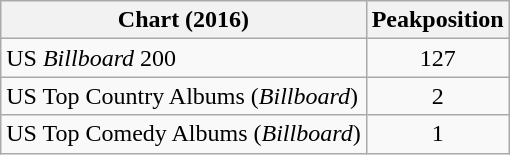<table class="wikitable">
<tr>
<th>Chart (2016)</th>
<th>Peakposition</th>
</tr>
<tr>
<td>US <em>Billboard</em> 200</td>
<td align="center">127</td>
</tr>
<tr>
<td>US Top Country Albums (<em>Billboard</em>)</td>
<td align="center">2</td>
</tr>
<tr>
<td>US Top Comedy Albums (<em>Billboard</em>)</td>
<td align="center">1</td>
</tr>
</table>
